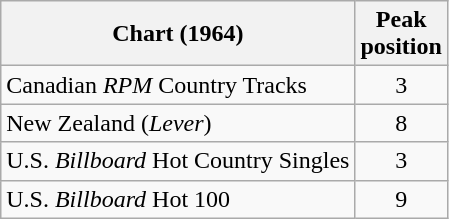<table class="wikitable sortable">
<tr>
<th>Chart (1964)</th>
<th>Peak<br>position</th>
</tr>
<tr>
<td>Canadian <em>RPM</em> Country Tracks</td>
<td style="text-align:center;">3</td>
</tr>
<tr>
<td>New Zealand (<em>Lever</em>) </td>
<td style="text-align:center;">8</td>
</tr>
<tr>
<td>U.S. <em>Billboard</em> Hot Country Singles</td>
<td style="text-align:center;">3</td>
</tr>
<tr>
<td>U.S. <em>Billboard</em> Hot 100</td>
<td style="text-align:center;">9</td>
</tr>
</table>
